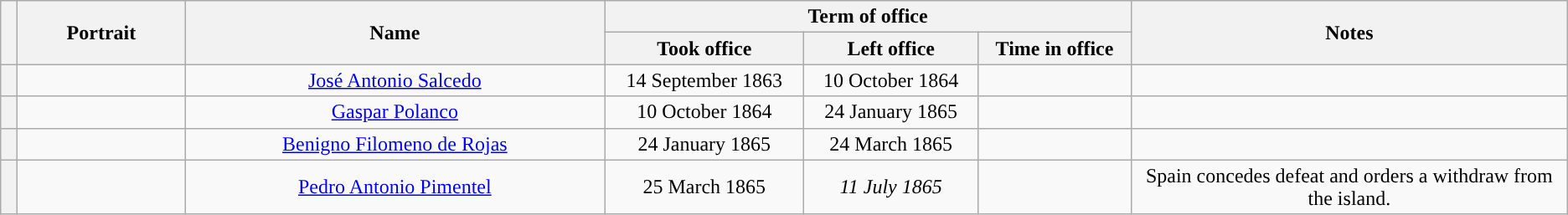<table class="wikitable" style="text-align:center">
<tr>
<th rowspan="2" width="1%"></th>
<th rowspan="2" width="10%">Portrait</th>
<th rowspan="2" width="25%">Name<br></th>
<th colspan="3" width="31.4%">Term of office</th>
<th rowspan="2" width="26%">Notes</th>
</tr>
<tr>
<th>Took office</th>
<th>Left office</th>
<th>Time in office</th>
</tr>
<tr>
<th style="background:"></th>
<td></td>
<td><a href='#'>José Antonio Salcedo</a><br></td>
<td>14 September 1863</td>
<td>10 October 1864</td>
<td></td>
<td></td>
</tr>
<tr>
<th style="background:"></th>
<td></td>
<td><a href='#'>Gaspar Polanco</a><br></td>
<td>10 October 1864</td>
<td>24 January 1865</td>
<td></td>
<td></td>
</tr>
<tr>
<th style="background:"></th>
<td></td>
<td><a href='#'>Benigno Filomeno de Rojas</a><br></td>
<td>24 January 1865</td>
<td>24 March 1865</td>
<td></td>
<td></td>
</tr>
<tr>
<th style="background:"></th>
<td></td>
<td><a href='#'>Pedro Antonio Pimentel</a><br></td>
<td>25 March 1865</td>
<td><em>11 July 1865</em></td>
<td></td>
<td>Spain concedes defeat and orders a withdraw from the island.</td>
</tr>
</table>
